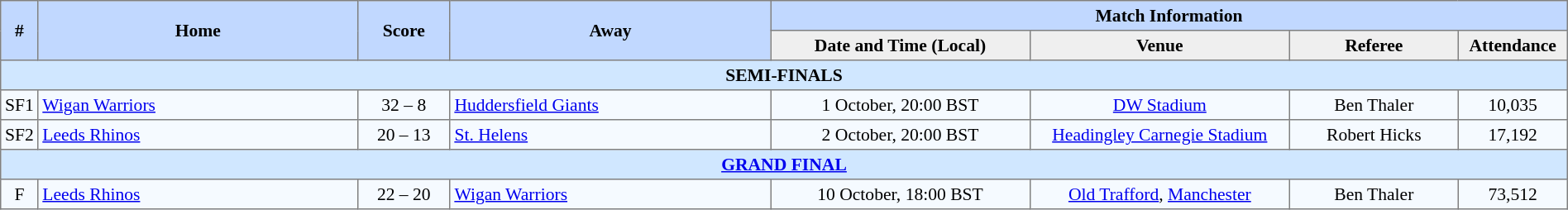<table border="1" cellpadding="3" cellspacing="0" style="border-collapse:collapse; font-size:90%; text-align:center; width:100%;">
<tr style="background:#c1d8ff;">
<th rowspan="2">#</th>
<th rowspan="2" style="width:21%;">Home</th>
<th rowspan="2" style="width:6%;">Score</th>
<th rowspan="2" style="width:21%;">Away</th>
<th colspan=6>Match Information</th>
</tr>
<tr style="background:#efefef;">
<th width=17%>Date and Time (Local)</th>
<th width=17%>Venue</th>
<th width=11%>Referee</th>
<th width=7%>Attendance</th>
</tr>
<tr style="background:#d0e7ff;">
<td colspan=8><strong>SEMI-FINALS</strong></td>
</tr>
<tr style="background:#f5faff;">
<td>SF1</td>
<td align=left> <a href='#'>Wigan Warriors</a></td>
<td>32 – 8</td>
<td align=left> <a href='#'>Huddersfield Giants</a></td>
<td>1 October, 20:00 BST</td>
<td><a href='#'>DW Stadium</a></td>
<td>Ben Thaler</td>
<td>10,035</td>
</tr>
<tr style="background:#f5faff;">
<td>SF2</td>
<td align=left> <a href='#'>Leeds Rhinos</a></td>
<td>20 – 13</td>
<td align=left> <a href='#'>St. Helens</a></td>
<td>2 October, 20:00 BST</td>
<td><a href='#'>Headingley Carnegie Stadium</a></td>
<td>Robert Hicks</td>
<td>17,192</td>
</tr>
<tr style="background:#d0e7ff;">
<td colspan=8><strong><a href='#'>GRAND FINAL</a></strong></td>
</tr>
<tr style="background:#f5faff;">
<td>F</td>
<td align=left> <a href='#'>Leeds Rhinos</a></td>
<td>22 – 20</td>
<td align=left> <a href='#'>Wigan Warriors</a></td>
<td>10 October, 18:00 BST</td>
<td><a href='#'>Old Trafford</a>, <a href='#'>Manchester</a></td>
<td>Ben Thaler</td>
<td>73,512</td>
</tr>
</table>
